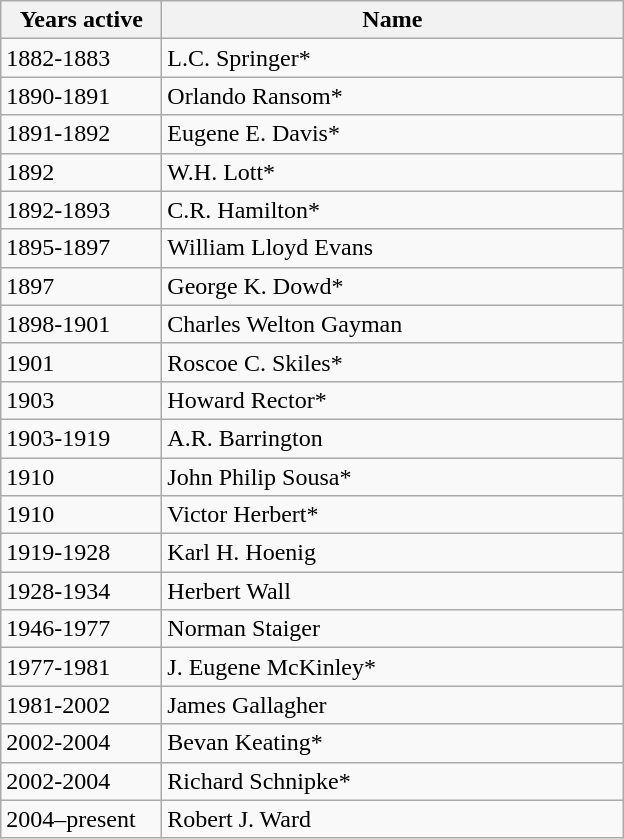<table class="wikitable sortable">
<tr>
<th width="100px">Years active</th>
<th width="300px">Name</th>
</tr>
<tr>
<td>1882-1883</td>
<td>L.C. Springer*</td>
</tr>
<tr>
<td>1890-1891</td>
<td>Orlando Ransom*</td>
</tr>
<tr>
<td>1891-1892</td>
<td>Eugene E. Davis*</td>
</tr>
<tr>
<td>1892</td>
<td>W.H. Lott*</td>
</tr>
<tr>
<td>1892-1893</td>
<td>C.R. Hamilton*</td>
</tr>
<tr>
<td>1895-1897</td>
<td>William Lloyd Evans</td>
</tr>
<tr>
<td>1897</td>
<td>George K. Dowd*</td>
</tr>
<tr>
<td>1898-1901</td>
<td>Charles Welton Gayman</td>
</tr>
<tr>
<td>1901</td>
<td>Roscoe C. Skiles*</td>
</tr>
<tr>
<td>1903</td>
<td>Howard Rector*</td>
</tr>
<tr>
<td>1903-1919</td>
<td>A.R. Barrington</td>
</tr>
<tr>
<td>1910</td>
<td>John Philip Sousa*</td>
</tr>
<tr>
<td>1910</td>
<td>Victor Herbert*</td>
</tr>
<tr>
<td>1919-1928</td>
<td>Karl H. Hoenig</td>
</tr>
<tr>
<td>1928-1934</td>
<td>Herbert Wall</td>
</tr>
<tr>
<td>1946-1977</td>
<td>Norman Staiger</td>
</tr>
<tr>
<td>1977-1981</td>
<td>J. Eugene McKinley*</td>
</tr>
<tr>
<td>1981-2002</td>
<td>James Gallagher</td>
</tr>
<tr>
<td>2002-2004</td>
<td>Bevan Keating*</td>
</tr>
<tr>
<td>2002-2004</td>
<td>Richard Schnipke*</td>
</tr>
<tr>
<td>2004–present</td>
<td>Robert J. Ward</td>
</tr>
</table>
